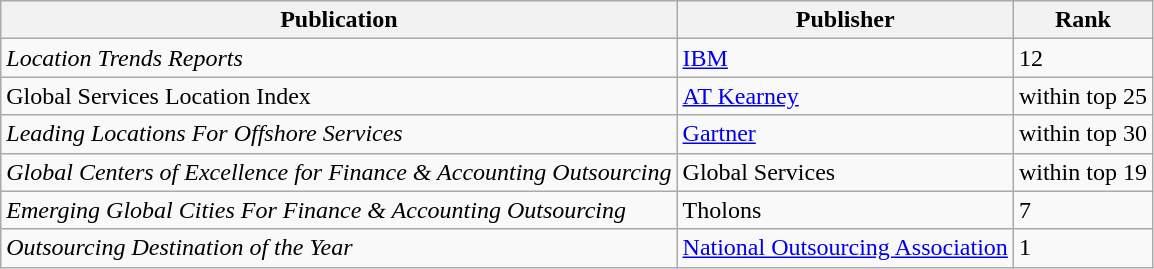<table class="wikitable">
<tr>
<th>Publication</th>
<th>Publisher</th>
<th>Rank</th>
</tr>
<tr>
<td><em>Location Trends Reports</em></td>
<td><a href='#'>IBM</a></td>
<td>12</td>
</tr>
<tr>
<td>Global Services Location Index</td>
<td><a href='#'>AT Kearney</a></td>
<td>within top 25</td>
</tr>
<tr>
<td><em>Leading Locations For Offshore Services</em></td>
<td><a href='#'>Gartner</a></td>
<td>within top 30</td>
</tr>
<tr>
<td><em>Global Centers of Excellence for Finance & Accounting Outsourcing</em></td>
<td>Global Services</td>
<td>within top 19</td>
</tr>
<tr>
<td><em>Emerging Global Cities For Finance & Accounting Outsourcing</em></td>
<td>Tholons</td>
<td>7</td>
</tr>
<tr>
<td><em>Outsourcing Destination of the Year</em></td>
<td><a href='#'>National Outsourcing Association</a></td>
<td>1</td>
</tr>
</table>
